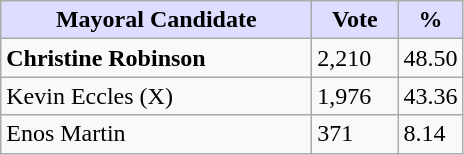<table class="wikitable">
<tr>
<th style="background:#ddf; width:200px;">Mayoral Candidate</th>
<th style="background:#ddf; width:50px;">Vote</th>
<th style="background:#ddf; width:30px;">%</th>
</tr>
<tr>
<td><strong>Christine Robinson</strong></td>
<td>2,210</td>
<td>48.50</td>
</tr>
<tr>
<td>Kevin Eccles (X)</td>
<td>1,976</td>
<td>43.36</td>
</tr>
<tr>
<td>Enos Martin</td>
<td>371</td>
<td>8.14</td>
</tr>
</table>
